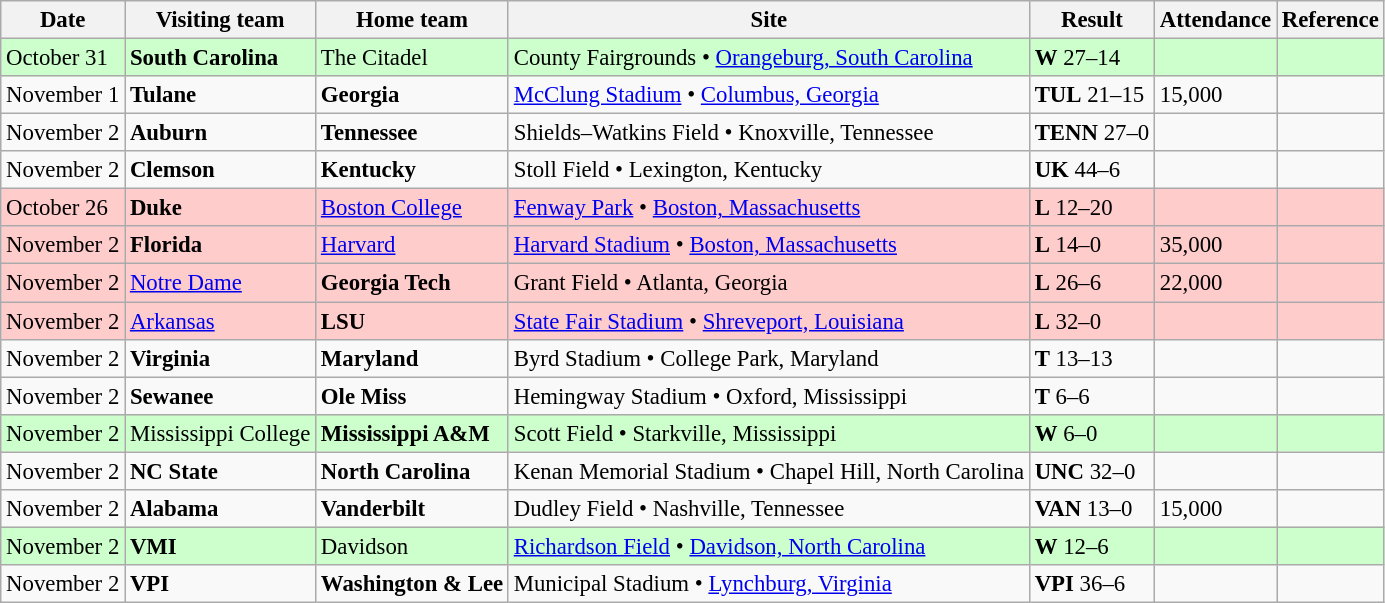<table class="wikitable" style="font-size:95%;">
<tr>
<th>Date</th>
<th>Visiting team</th>
<th>Home team</th>
<th>Site</th>
<th>Result</th>
<th>Attendance</th>
<th class="unsortable">Reference</th>
</tr>
<tr bgcolor=ccffcc>
<td>October 31</td>
<td><strong>South Carolina</strong></td>
<td>The Citadel</td>
<td>County Fairgrounds • <a href='#'>Orangeburg, South Carolina</a></td>
<td><strong>W</strong> 27–14</td>
<td></td>
<td></td>
</tr>
<tr bgcolor=>
<td>November 1</td>
<td><strong>Tulane</strong></td>
<td><strong>Georgia</strong></td>
<td><a href='#'>McClung Stadium</a> • <a href='#'>Columbus, Georgia</a></td>
<td><strong>TUL</strong> 21–15</td>
<td>15,000</td>
<td></td>
</tr>
<tr bgcolor=>
<td>November 2</td>
<td><strong>Auburn</strong></td>
<td><strong>Tennessee</strong></td>
<td>Shields–Watkins Field • Knoxville, Tennessee</td>
<td><strong>TENN</strong> 27–0</td>
<td></td>
<td></td>
</tr>
<tr bgcolor=>
<td>November 2</td>
<td><strong>Clemson</strong></td>
<td><strong>Kentucky</strong></td>
<td>Stoll Field • Lexington, Kentucky</td>
<td><strong>UK</strong> 44–6</td>
<td></td>
<td></td>
</tr>
<tr bgcolor=ffcccc>
<td>October 26</td>
<td><strong>Duke</strong></td>
<td><a href='#'>Boston College</a></td>
<td><a href='#'>Fenway Park</a> • <a href='#'>Boston, Massachusetts</a></td>
<td><strong>L</strong> 12–20</td>
<td></td>
<td></td>
</tr>
<tr bgcolor=ffcccc>
<td>November 2</td>
<td><strong>Florida</strong></td>
<td><a href='#'>Harvard</a></td>
<td><a href='#'>Harvard Stadium</a> • <a href='#'>Boston, Massachusetts</a></td>
<td><strong>L</strong> 14–0</td>
<td>35,000</td>
<td></td>
</tr>
<tr bgcolor=ffcccc>
<td>November 2</td>
<td><a href='#'>Notre Dame</a></td>
<td><strong>Georgia Tech</strong></td>
<td>Grant Field • Atlanta, Georgia</td>
<td><strong>L</strong> 26–6</td>
<td>22,000</td>
<td></td>
</tr>
<tr bgcolor=ffcccc>
<td>November 2</td>
<td><a href='#'>Arkansas</a></td>
<td><strong>LSU</strong></td>
<td><a href='#'>State Fair Stadium</a> • <a href='#'>Shreveport, Louisiana</a></td>
<td><strong>L</strong> 32–0</td>
<td></td>
<td></td>
</tr>
<tr bgcolor=>
<td>November 2</td>
<td><strong>Virginia</strong></td>
<td><strong>Maryland</strong></td>
<td>Byrd Stadium • College Park, Maryland</td>
<td><strong>T</strong> 13–13</td>
<td></td>
<td></td>
</tr>
<tr bgcolor=>
<td>November 2</td>
<td><strong>Sewanee</strong></td>
<td><strong>Ole Miss</strong></td>
<td>Hemingway Stadium • Oxford, Mississippi</td>
<td><strong>T</strong> 6–6</td>
<td></td>
<td></td>
</tr>
<tr bgcolor=ccffcc>
<td>November 2</td>
<td>Mississippi College</td>
<td><strong>Mississippi A&M</strong></td>
<td>Scott Field • Starkville, Mississippi</td>
<td><strong>W</strong> 6–0</td>
<td></td>
<td></td>
</tr>
<tr bgcolor=>
<td>November 2</td>
<td><strong>NC State</strong></td>
<td><strong>North Carolina</strong></td>
<td>Kenan Memorial Stadium • Chapel Hill, North Carolina</td>
<td><strong>UNC</strong> 32–0</td>
<td></td>
<td></td>
</tr>
<tr bgcolor=>
<td>November 2</td>
<td><strong>Alabama</strong></td>
<td><strong>Vanderbilt</strong></td>
<td>Dudley Field • Nashville, Tennessee</td>
<td><strong>VAN</strong> 13–0</td>
<td>15,000</td>
<td></td>
</tr>
<tr bgcolor=ccffcc>
<td>November 2</td>
<td><strong>VMI</strong></td>
<td>Davidson</td>
<td><a href='#'>Richardson Field</a> • <a href='#'>Davidson, North Carolina</a></td>
<td><strong>W</strong> 12–6</td>
<td></td>
<td></td>
</tr>
<tr bgcolor=>
<td>November 2</td>
<td><strong>VPI</strong></td>
<td><strong>Washington & Lee</strong></td>
<td>Municipal Stadium • <a href='#'>Lynchburg, Virginia</a></td>
<td><strong>VPI</strong> 36–6</td>
<td></td>
<td></td>
</tr>
</table>
